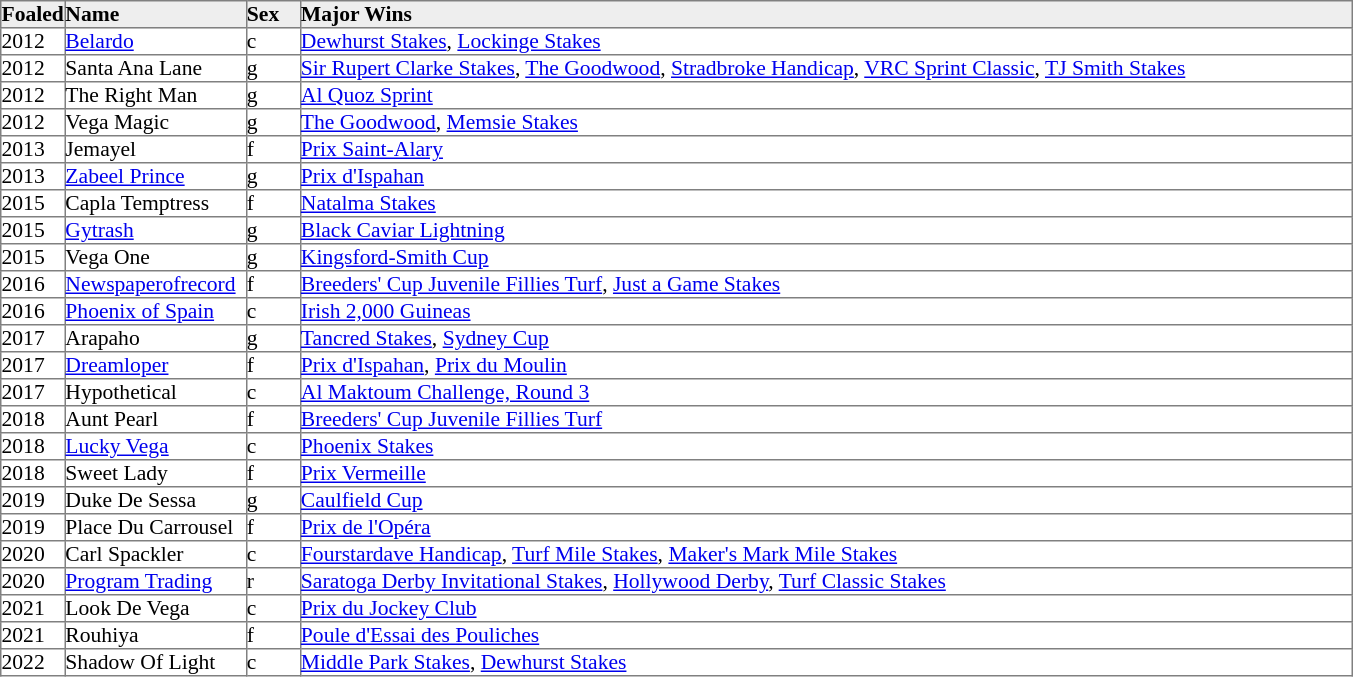<table border="1" cellpadding="0" style="border-collapse: collapse; font-size:90%">
<tr bgcolor="#eeeeee">
<td width="35px"><strong>Foaled</strong></td>
<td width="120px"><strong>Name</strong></td>
<td width="35px"><strong>Sex</strong></td>
<td width="700px"><strong>Major Wins</strong></td>
</tr>
<tr>
<td>2012</td>
<td><a href='#'>Belardo</a></td>
<td>c</td>
<td><a href='#'>Dewhurst Stakes</a>, <a href='#'>Lockinge Stakes</a></td>
</tr>
<tr>
<td>2012</td>
<td>Santa Ana Lane</td>
<td>g</td>
<td><a href='#'>Sir Rupert Clarke Stakes</a>, <a href='#'>The Goodwood</a>, <a href='#'>Stradbroke Handicap</a>, <a href='#'>VRC Sprint Classic</a>, <a href='#'>TJ Smith Stakes</a></td>
</tr>
<tr>
<td>2012</td>
<td>The Right Man</td>
<td>g</td>
<td><a href='#'>Al Quoz Sprint</a></td>
</tr>
<tr>
<td>2012</td>
<td>Vega Magic</td>
<td>g</td>
<td><a href='#'>The Goodwood</a>, <a href='#'>Memsie Stakes</a></td>
</tr>
<tr>
<td>2013</td>
<td>Jemayel</td>
<td>f</td>
<td><a href='#'>Prix Saint-Alary</a></td>
</tr>
<tr>
<td>2013</td>
<td><a href='#'>Zabeel Prince</a></td>
<td>g</td>
<td><a href='#'>Prix d'Ispahan</a></td>
</tr>
<tr>
<td>2015</td>
<td>Capla Temptress</td>
<td>f</td>
<td><a href='#'>Natalma Stakes</a></td>
</tr>
<tr>
<td>2015</td>
<td><a href='#'>Gytrash</a></td>
<td>g</td>
<td><a href='#'>Black Caviar Lightning</a></td>
</tr>
<tr>
<td>2015</td>
<td>Vega One</td>
<td>g</td>
<td><a href='#'>Kingsford-Smith Cup</a></td>
</tr>
<tr>
<td>2016</td>
<td><a href='#'>Newspaperofrecord</a></td>
<td>f</td>
<td><a href='#'>Breeders' Cup Juvenile Fillies Turf</a>, <a href='#'>Just a Game Stakes</a></td>
</tr>
<tr>
<td>2016</td>
<td><a href='#'>Phoenix of Spain</a></td>
<td>c</td>
<td><a href='#'>Irish 2,000 Guineas</a></td>
</tr>
<tr>
<td>2017</td>
<td>Arapaho</td>
<td>g</td>
<td><a href='#'>Tancred Stakes</a>, <a href='#'>Sydney Cup</a></td>
</tr>
<tr>
<td>2017</td>
<td><a href='#'>Dreamloper</a></td>
<td>f</td>
<td><a href='#'>Prix d'Ispahan</a>, <a href='#'>Prix du Moulin</a></td>
</tr>
<tr>
<td>2017</td>
<td>Hypothetical</td>
<td>c</td>
<td><a href='#'>Al Maktoum Challenge, Round 3</a></td>
</tr>
<tr>
<td>2018</td>
<td>Aunt Pearl</td>
<td>f</td>
<td><a href='#'>Breeders' Cup Juvenile Fillies Turf</a></td>
</tr>
<tr>
<td>2018</td>
<td><a href='#'>Lucky Vega</a></td>
<td>c</td>
<td><a href='#'>Phoenix Stakes</a></td>
</tr>
<tr>
<td>2018</td>
<td>Sweet Lady</td>
<td>f</td>
<td><a href='#'>Prix Vermeille</a></td>
</tr>
<tr>
<td>2019</td>
<td>Duke De Sessa</td>
<td>g</td>
<td><a href='#'>Caulfield Cup</a></td>
</tr>
<tr>
<td>2019</td>
<td>Place Du Carrousel</td>
<td>f</td>
<td><a href='#'>Prix de l'Opéra</a></td>
</tr>
<tr>
<td>2020</td>
<td>Carl Spackler</td>
<td>c</td>
<td><a href='#'>Fourstardave Handicap</a>, <a href='#'>Turf Mile Stakes</a>, <a href='#'>Maker's Mark Mile Stakes</a></td>
</tr>
<tr>
<td>2020</td>
<td><a href='#'>Program Trading</a></td>
<td>r</td>
<td><a href='#'>Saratoga Derby Invitational Stakes</a>, <a href='#'>Hollywood Derby</a>, <a href='#'>Turf Classic Stakes</a></td>
</tr>
<tr>
<td>2021</td>
<td>Look De Vega</td>
<td>c</td>
<td><a href='#'>Prix du Jockey Club</a></td>
</tr>
<tr>
<td>2021</td>
<td>Rouhiya</td>
<td>f</td>
<td><a href='#'>Poule d'Essai des Pouliches</a></td>
</tr>
<tr>
<td>2022</td>
<td>Shadow Of Light</td>
<td>c</td>
<td><a href='#'>Middle Park Stakes</a>, <a href='#'>Dewhurst Stakes</a></td>
</tr>
</table>
